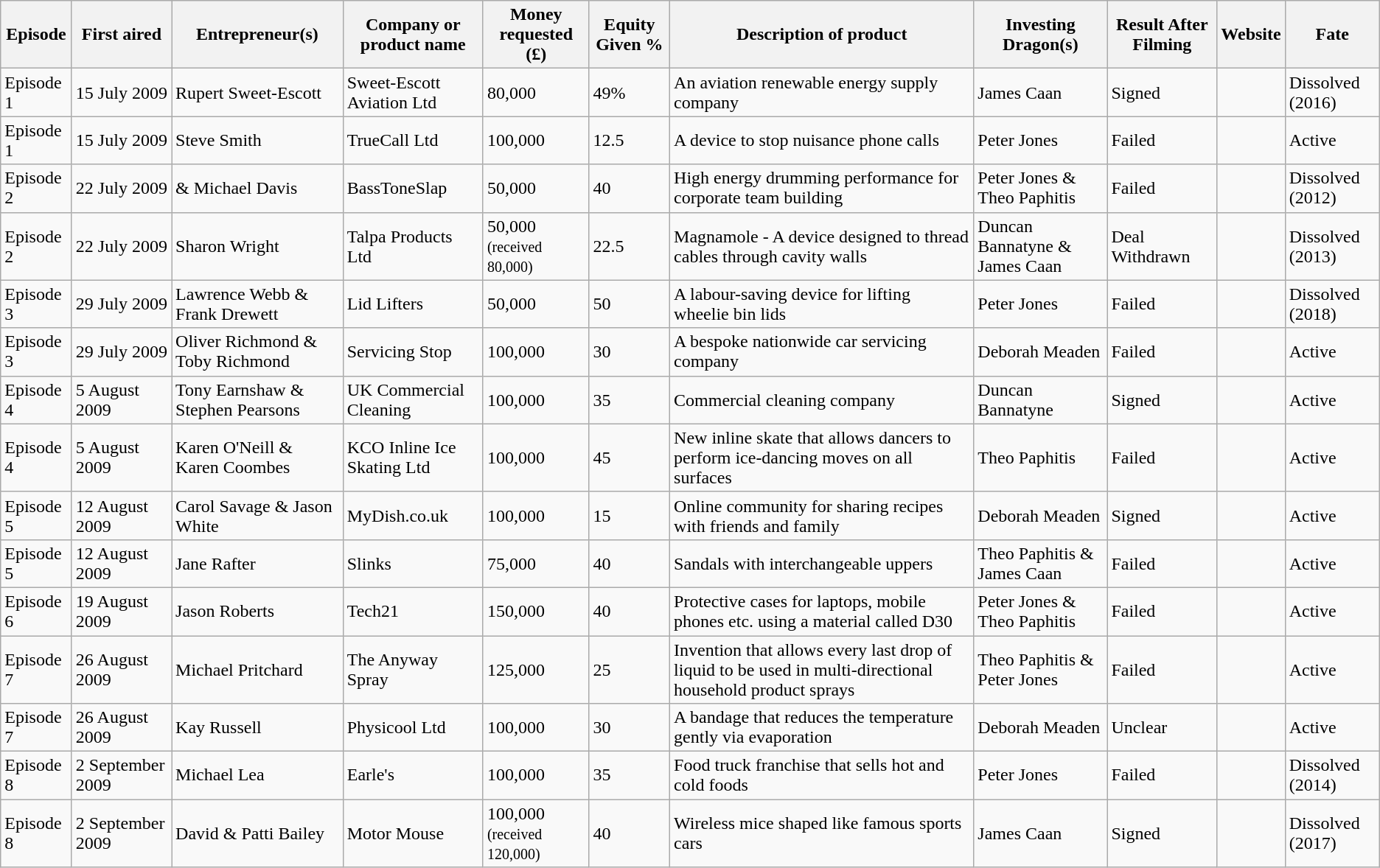<table class="wikitable sortable">
<tr>
<th>Episode</th>
<th>First aired</th>
<th>Entrepreneur(s)</th>
<th>Company or product name</th>
<th>Money requested (£)</th>
<th>Equity Given %</th>
<th>Description of product</th>
<th>Investing Dragon(s)</th>
<th>Result After Filming</th>
<th>Website</th>
<th>Fate</th>
</tr>
<tr>
<td>Episode 1</td>
<td>15 July 2009</td>
<td>Rupert Sweet-Escott</td>
<td>Sweet-Escott Aviation Ltd</td>
<td>80,000</td>
<td>49%</td>
<td>An aviation renewable energy supply company</td>
<td>James Caan</td>
<td>Signed </td>
<td></td>
<td>Dissolved (2016) </td>
</tr>
<tr>
<td>Episode 1</td>
<td>15 July 2009</td>
<td>Steve Smith</td>
<td>TrueCall Ltd</td>
<td>100,000</td>
<td>12.5</td>
<td>A device to stop nuisance phone calls</td>
<td>Peter Jones</td>
<td>Failed </td>
<td></td>
<td>Active </td>
</tr>
<tr>
<td>Episode 2</td>
<td>22 July 2009</td>
<td> & Michael Davis</td>
<td>BassToneSlap</td>
<td>50,000</td>
<td>40</td>
<td>High energy drumming performance for corporate team building</td>
<td>Peter Jones & Theo Paphitis</td>
<td>Failed </td>
<td></td>
<td>Dissolved (2012) </td>
</tr>
<tr>
<td>Episode 2</td>
<td>22 July 2009</td>
<td>Sharon Wright</td>
<td>Talpa Products Ltd</td>
<td>50,000 <br><small>(received 80,000)</small></td>
<td>22.5</td>
<td>Magnamole - A device designed to thread cables through cavity walls</td>
<td>Duncan Bannatyne & James Caan</td>
<td>Deal Withdrawn </td>
<td></td>
<td>Dissolved (2013) </td>
</tr>
<tr>
<td>Episode 3</td>
<td>29 July 2009</td>
<td>Lawrence Webb & Frank Drewett</td>
<td>Lid Lifters</td>
<td>50,000</td>
<td>50</td>
<td>A labour-saving device for lifting wheelie bin lids</td>
<td>Peter Jones</td>
<td>Failed </td>
<td></td>
<td>Dissolved (2018) </td>
</tr>
<tr>
<td>Episode 3</td>
<td>29 July 2009</td>
<td>Oliver Richmond & Toby Richmond</td>
<td>Servicing Stop</td>
<td>100,000</td>
<td>30</td>
<td>A bespoke nationwide car servicing company</td>
<td>Deborah Meaden</td>
<td>Failed </td>
<td></td>
<td>Active </td>
</tr>
<tr>
<td>Episode 4</td>
<td>5 August 2009</td>
<td>Tony Earnshaw & Stephen Pearsons</td>
<td>UK Commercial Cleaning</td>
<td>100,000</td>
<td>35</td>
<td>Commercial cleaning company</td>
<td>Duncan Bannatyne</td>
<td>Signed </td>
<td></td>
<td>Active </td>
</tr>
<tr>
<td>Episode 4</td>
<td>5 August 2009</td>
<td>Karen O'Neill & Karen Coombes</td>
<td>KCO Inline Ice Skating Ltd</td>
<td>100,000</td>
<td>45</td>
<td>New inline skate that allows dancers to perform ice-dancing moves on all surfaces</td>
<td>Theo Paphitis</td>
<td>Failed </td>
<td></td>
<td>Active </td>
</tr>
<tr>
<td>Episode 5</td>
<td>12 August 2009</td>
<td>Carol Savage & Jason White</td>
<td>MyDish.co.uk</td>
<td>100,000</td>
<td>15 </td>
<td>Online community for sharing recipes with friends and family</td>
<td>Deborah Meaden</td>
<td>Signed</td>
<td></td>
<td>Active </td>
</tr>
<tr>
<td>Episode 5</td>
<td>12 August 2009</td>
<td>Jane Rafter</td>
<td>Slinks</td>
<td>75,000</td>
<td>40</td>
<td>Sandals with interchangeable uppers</td>
<td>Theo Paphitis & James Caan</td>
<td>Failed </td>
<td> </td>
<td>Active </td>
</tr>
<tr>
<td>Episode 6</td>
<td>19 August 2009</td>
<td>Jason Roberts</td>
<td>Tech21</td>
<td>150,000</td>
<td>40</td>
<td>Protective cases for laptops, mobile phones etc. using a material called D30</td>
<td>Peter Jones & Theo Paphitis</td>
<td>Failed </td>
<td></td>
<td>Active </td>
</tr>
<tr>
<td>Episode 7</td>
<td>26 August 2009</td>
<td>Michael Pritchard</td>
<td>The Anyway Spray</td>
<td>125,000</td>
<td>25</td>
<td>Invention that allows every last drop of liquid to be used in multi-directional household product sprays</td>
<td>Theo Paphitis & Peter Jones</td>
<td>Failed </td>
<td></td>
<td>Active </td>
</tr>
<tr>
<td>Episode 7</td>
<td>26 August 2009</td>
<td>Kay Russell</td>
<td>Physicool Ltd</td>
<td>100,000</td>
<td>30</td>
<td>A bandage that reduces the temperature gently via evaporation</td>
<td>Deborah Meaden</td>
<td>Unclear </td>
<td></td>
<td>Active </td>
</tr>
<tr>
<td>Episode 8</td>
<td>2 September 2009</td>
<td>Michael Lea</td>
<td>Earle's</td>
<td>100,000</td>
<td>35</td>
<td>Food truck franchise that sells hot and cold foods</td>
<td>Peter Jones</td>
<td>Failed </td>
<td></td>
<td>Dissolved (2014) </td>
</tr>
<tr>
<td>Episode 8</td>
<td>2 September 2009</td>
<td>David & Patti Bailey</td>
<td>Motor Mouse</td>
<td>100,000 <br><small>(received 120,000)</small></td>
<td>40</td>
<td>Wireless mice shaped like famous sports cars</td>
<td>James Caan</td>
<td>Signed </td>
<td></td>
<td>Dissolved (2017) </td>
</tr>
</table>
